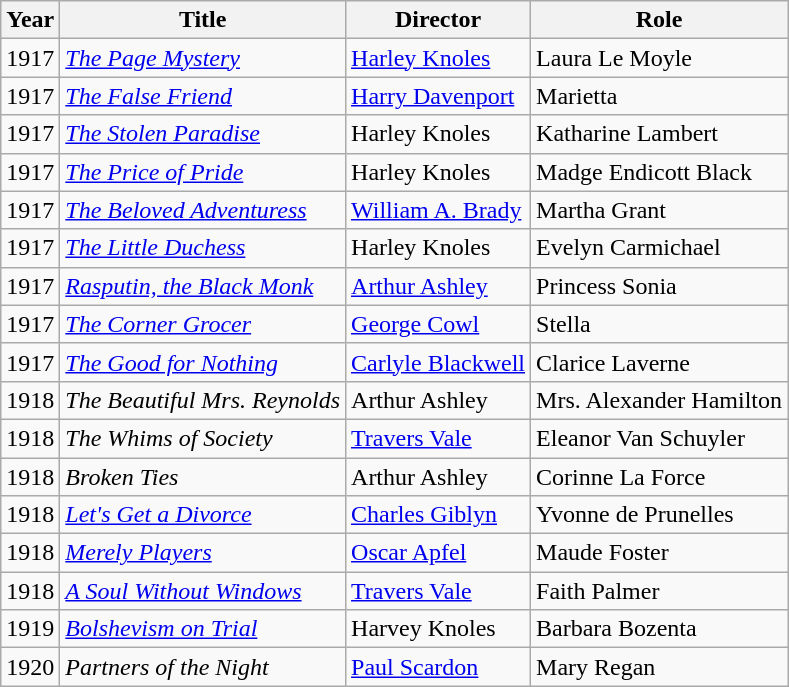<table class="wikitable sortable">
<tr>
<th>Year</th>
<th>Title</th>
<th>Director</th>
<th>Role</th>
</tr>
<tr>
<td>1917</td>
<td><em><a href='#'>The Page Mystery</a></em></td>
<td><a href='#'>Harley Knoles</a></td>
<td>Laura Le Moyle</td>
</tr>
<tr>
<td>1917</td>
<td><em><a href='#'>The False Friend</a></em></td>
<td><a href='#'>Harry Davenport</a></td>
<td>Marietta</td>
</tr>
<tr>
<td>1917</td>
<td><em><a href='#'>The Stolen Paradise</a></em></td>
<td>Harley Knoles</td>
<td>Katharine Lambert</td>
</tr>
<tr>
<td>1917</td>
<td><em><a href='#'>The Price of Pride</a></em></td>
<td>Harley Knoles</td>
<td>Madge Endicott Black</td>
</tr>
<tr>
<td>1917</td>
<td><em><a href='#'>The Beloved Adventuress</a></em></td>
<td><a href='#'>William A. Brady</a></td>
<td>Martha Grant</td>
</tr>
<tr>
<td>1917</td>
<td><em><a href='#'>The Little Duchess</a></em></td>
<td>Harley Knoles</td>
<td>Evelyn Carmichael</td>
</tr>
<tr>
<td>1917</td>
<td><em><a href='#'>Rasputin, the Black Monk</a></em></td>
<td><a href='#'>Arthur Ashley</a></td>
<td>Princess Sonia</td>
</tr>
<tr>
<td>1917</td>
<td><em><a href='#'>The Corner Grocer</a></em></td>
<td><a href='#'>George Cowl</a></td>
<td>Stella</td>
</tr>
<tr>
<td>1917</td>
<td><em><a href='#'>The Good for Nothing</a></em></td>
<td><a href='#'>Carlyle Blackwell</a></td>
<td>Clarice Laverne</td>
</tr>
<tr>
<td>1918</td>
<td><em>The Beautiful Mrs. Reynolds</em></td>
<td>Arthur Ashley</td>
<td>Mrs. Alexander Hamilton</td>
</tr>
<tr>
<td>1918</td>
<td><em>The Whims of Society</em></td>
<td><a href='#'>Travers Vale</a></td>
<td>Eleanor Van Schuyler</td>
</tr>
<tr>
<td>1918</td>
<td><em>Broken Ties</em></td>
<td>Arthur Ashley</td>
<td>Corinne La Force</td>
</tr>
<tr>
<td>1918</td>
<td><em><a href='#'>Let's Get a Divorce</a></em></td>
<td><a href='#'>Charles Giblyn</a></td>
<td>Yvonne de Prunelles</td>
</tr>
<tr>
<td>1918</td>
<td><em><a href='#'>Merely Players</a></em></td>
<td><a href='#'>Oscar Apfel</a></td>
<td>Maude Foster</td>
</tr>
<tr>
<td>1918</td>
<td><em><a href='#'>A Soul Without Windows</a></em></td>
<td><a href='#'>Travers Vale</a></td>
<td>Faith Palmer</td>
</tr>
<tr>
<td>1919</td>
<td><em><a href='#'>Bolshevism on Trial</a></em></td>
<td>Harvey Knoles</td>
<td>Barbara Bozenta</td>
</tr>
<tr>
<td>1920</td>
<td><em>Partners of the Night</em></td>
<td><a href='#'>Paul Scardon</a></td>
<td>Mary Regan</td>
</tr>
</table>
